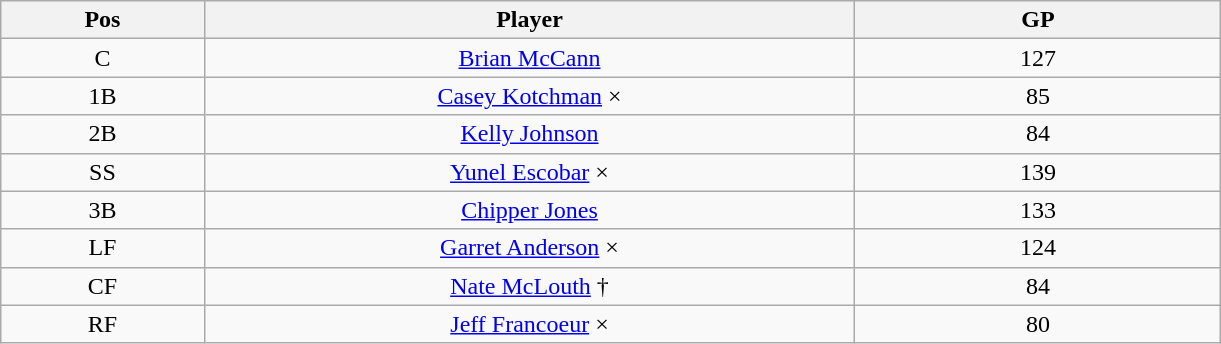<table class="wikitable" style="text-align:center">
<tr>
<th width="5%">Pos</th>
<th width="16%">Player</th>
<th width="9%">GP</th>
</tr>
<tr>
<td>C</td>
<td><a href='#'>Brian McCann</a></td>
<td>127</td>
</tr>
<tr>
<td>1B</td>
<td><a href='#'>Casey Kotchman</a> ×</td>
<td>85</td>
</tr>
<tr>
<td>2B</td>
<td><a href='#'>Kelly Johnson</a></td>
<td>84</td>
</tr>
<tr>
<td>SS</td>
<td><a href='#'>Yunel Escobar</a> ×</td>
<td>139</td>
</tr>
<tr>
<td>3B</td>
<td><a href='#'>Chipper Jones</a></td>
<td>133</td>
</tr>
<tr>
<td>LF</td>
<td><a href='#'>Garret Anderson</a> ×</td>
<td>124</td>
</tr>
<tr>
<td>CF</td>
<td><a href='#'>Nate McLouth</a> †</td>
<td>84</td>
</tr>
<tr>
<td>RF</td>
<td><a href='#'>Jeff Francoeur</a> ×</td>
<td>80</td>
</tr>
</table>
